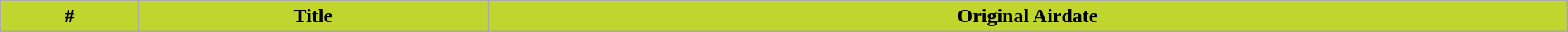<table class="wikitable plainrowheaders" style="width:100%; margin:auto;">
<tr>
<th style="vertical-align: bottom; background: #C0D52E; width: 20;">#</th>
<th style="vertical-align: bottom; background: #C0D52E;">Title</th>
<th style="vertical-align: bottom; background: #C0D52E; width: 150;">Original Airdate<br>




</th>
</tr>
</table>
